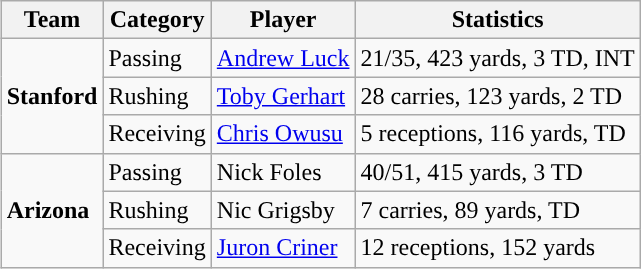<table class="wikitable" style="float: right;">
<tr>
<th>Team</th>
<th>Category</th>
<th>Player</th>
<th>Statistics</th>
</tr>
<tr>
<td rowspan=3><strong>Stanford</strong></td>
<td>Passing</td>
<td><a href='#'>Andrew Luck</a></td>
<td>21/35, 423 yards, 3 TD, INT</td>
</tr>
<tr>
<td>Rushing</td>
<td><a href='#'>Toby Gerhart</a></td>
<td>28 carries, 123 yards, 2 TD</td>
</tr>
<tr>
<td>Receiving</td>
<td><a href='#'>Chris Owusu</a></td>
<td>5 receptions, 116 yards, TD</td>
</tr>
<tr>
<td rowspan=3><strong>Arizona</strong></td>
<td>Passing</td>
<td>Nick Foles</td>
<td>40/51, 415 yards, 3 TD</td>
</tr>
<tr>
<td>Rushing</td>
<td>Nic Grigsby</td>
<td>7 carries, 89 yards, TD</td>
</tr>
<tr>
<td>Receiving</td>
<td><a href='#'>Juron Criner</a></td>
<td>12 receptions, 152 yards</td>
</tr>
</table>
